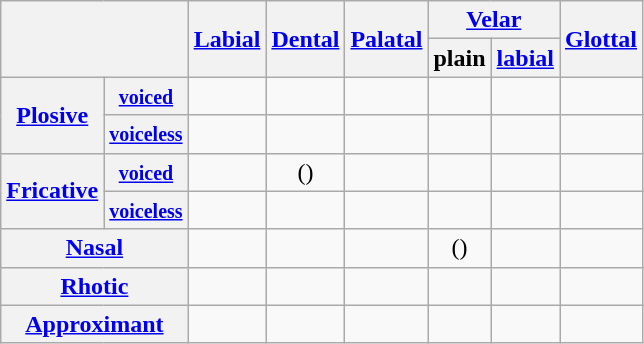<table class="wikitable" style="text-align: center;">
<tr>
<th colspan="2" rowspan="2"></th>
<th rowspan="2"><a href='#'>Labial</a></th>
<th rowspan="2"><a href='#'>Dental</a></th>
<th rowspan="2"><a href='#'>Palatal</a></th>
<th colspan="2"><a href='#'>Velar</a></th>
<th rowspan="2"><a href='#'>Glottal</a></th>
</tr>
<tr>
<th>plain</th>
<th><a href='#'>labial</a></th>
</tr>
<tr>
<th rowspan="2"><a href='#'>Plosive</a></th>
<th><small><a href='#'>voiced</a></small></th>
<td></td>
<td></td>
<td></td>
<td></td>
<td></td>
<td></td>
</tr>
<tr>
<th><small><a href='#'>voiceless</a></small></th>
<td></td>
<td></td>
<td></td>
<td></td>
<td></td>
<td></td>
</tr>
<tr>
<th rowspan="2"><a href='#'>Fricative</a></th>
<th><small><a href='#'>voiced</a></small></th>
<td></td>
<td>()</td>
<td></td>
<td></td>
<td></td>
<td></td>
</tr>
<tr>
<th><small><a href='#'>voiceless</a></small></th>
<td></td>
<td></td>
<td></td>
<td></td>
<td></td>
<td></td>
</tr>
<tr>
<th colspan="2"><a href='#'>Nasal</a></th>
<td></td>
<td></td>
<td></td>
<td>()</td>
<td></td>
<td></td>
</tr>
<tr>
<th colspan="2"><a href='#'>Rhotic</a></th>
<td></td>
<td></td>
<td></td>
<td></td>
<td></td>
<td></td>
</tr>
<tr>
<th colspan="2"><a href='#'>Approximant</a></th>
<td></td>
<td></td>
<td></td>
<td></td>
<td></td>
<td></td>
</tr>
</table>
